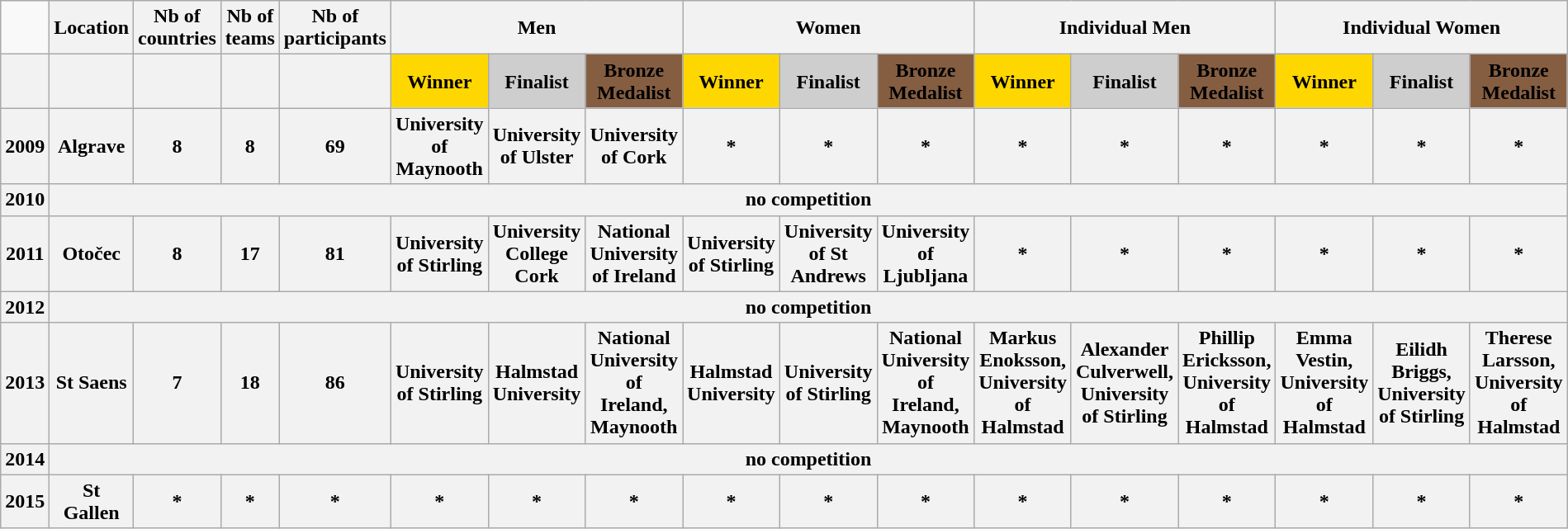<table class="wikitable alternance" style="text-align:center; width:80%;">
<tr>
<td></td>
<th scope=col>Location</th>
<th scope=col>Nb of countries</th>
<th scope=col>Nb of teams</th>
<th scope=col>Nb of participants</th>
<th scope=col colspan="3">Men</th>
<th scope=col colspan="3">Women</th>
<th scope=col colspan="3">Individual Men</th>
<th scope=col colspan="3">Individual Women</th>
</tr>
<tr>
<th scope=row></th>
<th></th>
<th></th>
<th></th>
<th></th>
<th style="background:#FFD700;">Winner</th>
<th style="background:#CECECE;">Finalist</th>
<th style="background:#855E42;">Bronze Medalist</th>
<th style="background:#FFD700;">Winner</th>
<th style="background:#CECECE;">Finalist</th>
<th style="background:#855E42;">Bronze Medalist</th>
<th style="background:#FFD700;">Winner</th>
<th style="background:#CECECE;">Finalist</th>
<th style="background:#855E42;">Bronze Medalist</th>
<th style="background:#FFD700;">Winner</th>
<th style="background:#CECECE;">Finalist</th>
<th style="background:#855E42;">Bronze Medalist</th>
</tr>
<tr>
<th scope=row>2009</th>
<th>Algrave<br></th>
<th>8</th>
<th>8</th>
<th>69</th>
<th>University of Maynooth <br></th>
<th>University of Ulster<br></th>
<th>University of Cork <br></th>
<th>*</th>
<th>*</th>
<th>*</th>
<th>*</th>
<th>*</th>
<th>*</th>
<th>*</th>
<th>*</th>
<th>*</th>
</tr>
<tr>
<th scope=row>2010</th>
<th ! scope=col colspan="17">no competition</th>
</tr>
<tr>
<th scope=row>2011</th>
<th>Otočec<br></th>
<th>8</th>
<th>17</th>
<th>81</th>
<th>University of Stirling <br> </th>
<th>University College Cork <br></th>
<th>National University of Ireland<br></th>
<th>University of Stirling  <br></th>
<th>University of St Andrews<br> </th>
<th>University of Ljubljana<br> </th>
<th>*</th>
<th>*</th>
<th>*</th>
<th>*</th>
<th>*</th>
<th>*</th>
</tr>
<tr>
<th scope=row>2012</th>
<th ! scope=col colspan="17">no competition</th>
</tr>
<tr>
<th scope=row>2013</th>
<th>St Saens<br></th>
<th>7</th>
<th>18</th>
<th>86</th>
<th>University of Stirling <br> </th>
<th>Halmstad University <br> </th>
<th>National University of Ireland, Maynooth <br> </th>
<th>Halmstad University <br> </th>
<th>University of Stirling <br> </th>
<th>National University of Ireland, Maynooth <br> </th>
<th>Markus Enoksson, University of Halmstad <br> </th>
<th>Alexander Culverwell, University of Stirling <br> </th>
<th>Phillip Ericksson, University of Halmstad <br> </th>
<th>Emma Vestin, University of Halmstad <br> </th>
<th>Eilidh Briggs, University of Stirling <br> </th>
<th>Therese Larsson, University of Halmstad <br> </th>
</tr>
<tr>
<th scope=row>2014</th>
<th ! scope=col colspan="17">no competition</th>
</tr>
<tr>
<th scope=row>2015</th>
<th>St Gallen<br></th>
<th>*</th>
<th>*</th>
<th>*</th>
<th>*</th>
<th>*</th>
<th>*</th>
<th>*</th>
<th>*</th>
<th>*</th>
<th>*</th>
<th>*</th>
<th>*</th>
<th>*</th>
<th>*</th>
<th>*</th>
</tr>
</table>
